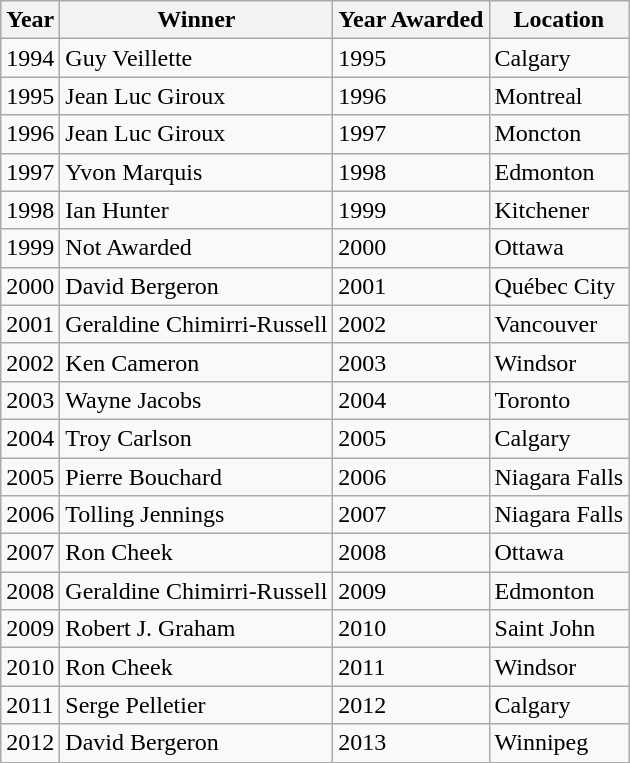<table class="wikitable">
<tr>
<th>Year</th>
<th>Winner</th>
<th>Year Awarded</th>
<th>Location</th>
</tr>
<tr>
<td>1994</td>
<td>Guy Veillette</td>
<td>1995</td>
<td>Calgary</td>
</tr>
<tr>
<td>1995</td>
<td>Jean Luc Giroux</td>
<td>1996</td>
<td>Montreal</td>
</tr>
<tr>
<td>1996</td>
<td>Jean Luc Giroux</td>
<td>1997</td>
<td>Moncton</td>
</tr>
<tr>
<td>1997</td>
<td>Yvon Marquis</td>
<td>1998</td>
<td>Edmonton</td>
</tr>
<tr>
<td>1998</td>
<td>Ian Hunter</td>
<td>1999</td>
<td>Kitchener</td>
</tr>
<tr>
<td>1999</td>
<td>Not Awarded</td>
<td>2000</td>
<td>Ottawa</td>
</tr>
<tr>
<td>2000</td>
<td>David Bergeron</td>
<td>2001</td>
<td>Québec City</td>
</tr>
<tr>
<td>2001</td>
<td>Geraldine Chimirri-Russell</td>
<td>2002</td>
<td>Vancouver</td>
</tr>
<tr>
<td>2002</td>
<td>Ken Cameron</td>
<td>2003</td>
<td>Windsor</td>
</tr>
<tr>
<td>2003</td>
<td>Wayne Jacobs</td>
<td>2004</td>
<td>Toronto</td>
</tr>
<tr>
<td>2004</td>
<td>Troy Carlson</td>
<td>2005</td>
<td>Calgary</td>
</tr>
<tr>
<td>2005</td>
<td>Pierre Bouchard</td>
<td>2006</td>
<td>Niagara Falls</td>
</tr>
<tr>
<td>2006</td>
<td>Tolling Jennings</td>
<td>2007</td>
<td>Niagara Falls</td>
</tr>
<tr>
<td>2007</td>
<td>Ron Cheek</td>
<td>2008</td>
<td>Ottawa</td>
</tr>
<tr>
<td>2008</td>
<td>Geraldine Chimirri-Russell</td>
<td>2009</td>
<td>Edmonton</td>
</tr>
<tr>
<td>2009</td>
<td>Robert J. Graham</td>
<td>2010</td>
<td>Saint John</td>
</tr>
<tr>
<td>2010</td>
<td>Ron Cheek</td>
<td>2011</td>
<td>Windsor</td>
</tr>
<tr>
<td>2011</td>
<td>Serge Pelletier</td>
<td>2012</td>
<td>Calgary</td>
</tr>
<tr>
<td>2012</td>
<td>David Bergeron </td>
<td>2013</td>
<td>Winnipeg</td>
</tr>
<tr>
</tr>
</table>
